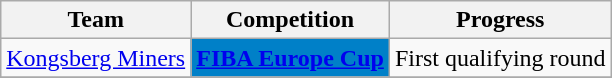<table class="wikitable sortable">
<tr>
<th>Team</th>
<th>Competition</th>
<th>Progress</th>
</tr>
<tr>
<td><a href='#'>Kongsberg Miners</a></td>
<td style="background-color:#0080C8;color:white;text-align:center"><strong><a href='#'><span>FIBA Europe Cup</span></a></strong></td>
<td>First qualifying round</td>
</tr>
<tr>
</tr>
</table>
